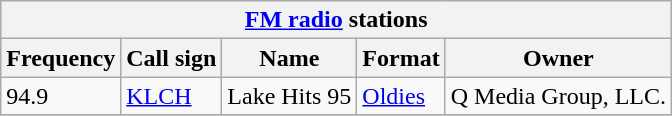<table class="wikitable">
<tr>
<th align="center" colspan="5"><strong><a href='#'>FM radio</a> stations</strong></th>
</tr>
<tr>
<th>Frequency</th>
<th>Call sign</th>
<th>Name</th>
<th>Format</th>
<th>Owner</th>
</tr>
<tr>
<td>94.9</td>
<td><a href='#'>KLCH</a></td>
<td>Lake Hits 95</td>
<td><a href='#'>Oldies</a></td>
<td>Q Media Group, LLC.</td>
</tr>
<tr>
</tr>
</table>
